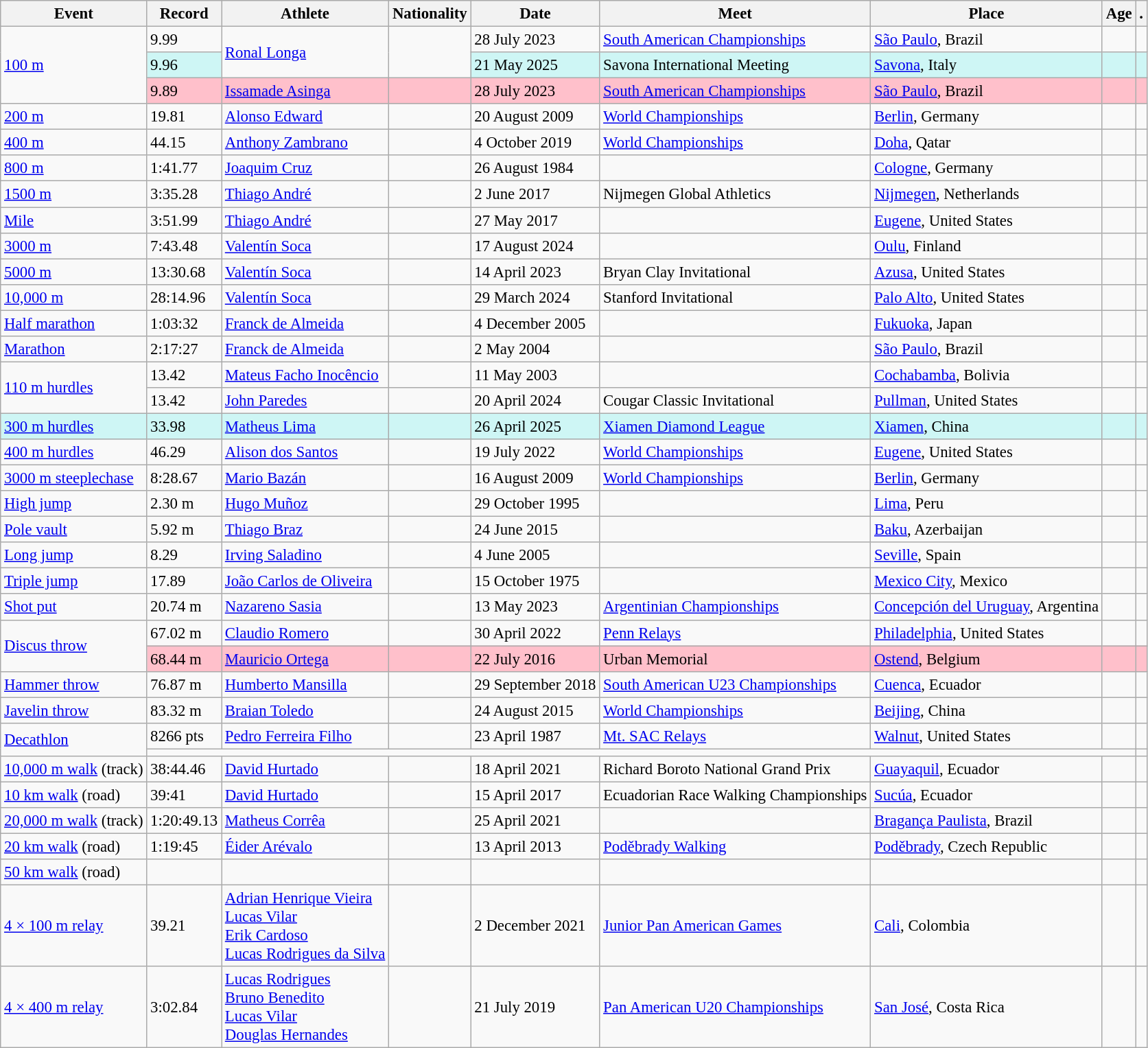<table class="wikitable" style="font-size:95%;">
<tr>
<th>Event</th>
<th>Record</th>
<th>Athlete</th>
<th>Nationality</th>
<th>Date</th>
<th>Meet</th>
<th>Place</th>
<th>Age</th>
<th>.</th>
</tr>
<tr>
<td rowspan=3><a href='#'>100 m</a></td>
<td>9.99 </td>
<td rowspan=2><a href='#'>Ronal Longa</a></td>
<td rowspan=2></td>
<td>28 July 2023</td>
<td><a href='#'>South American Championships</a></td>
<td><a href='#'>São Paulo</a>, Brazil</td>
<td></td>
<td></td>
</tr>
<tr bgcolor=#CEF6F5>
<td>9.96 </td>
<td>21 May 2025</td>
<td>Savona International Meeting</td>
<td><a href='#'>Savona</a>, Italy</td>
<td></td>
<td></td>
</tr>
<tr style="background:pink">
<td>9.89 </td>
<td><a href='#'>Issamade Asinga</a></td>
<td></td>
<td>28 July 2023</td>
<td><a href='#'>South American Championships</a></td>
<td><a href='#'>São Paulo</a>, Brazil</td>
<td></td>
<td></td>
</tr>
<tr>
<td><a href='#'>200 m</a></td>
<td>19.81 </td>
<td><a href='#'>Alonso Edward</a></td>
<td></td>
<td>20 August 2009</td>
<td><a href='#'>World Championships</a></td>
<td><a href='#'>Berlin</a>, Germany</td>
<td></td>
<td></td>
</tr>
<tr>
<td><a href='#'>400 m</a></td>
<td>44.15</td>
<td><a href='#'>Anthony Zambrano</a></td>
<td></td>
<td>4 October 2019</td>
<td><a href='#'>World Championships</a></td>
<td><a href='#'>Doha</a>, Qatar</td>
<td></td>
<td></td>
</tr>
<tr>
<td><a href='#'>800 m</a></td>
<td>1:41.77</td>
<td><a href='#'>Joaquim Cruz</a></td>
<td></td>
<td>26 August 1984</td>
<td></td>
<td><a href='#'>Cologne</a>, Germany</td>
<td></td>
<td></td>
</tr>
<tr>
<td><a href='#'>1500 m</a></td>
<td>3:35.28</td>
<td><a href='#'>Thiago André</a></td>
<td></td>
<td>2 June 2017</td>
<td>Nijmegen Global Athletics</td>
<td><a href='#'>Nijmegen</a>, Netherlands</td>
<td></td>
<td></td>
</tr>
<tr>
<td><a href='#'>Mile</a></td>
<td>3:51.99</td>
<td><a href='#'>Thiago André</a></td>
<td></td>
<td>27 May 2017</td>
<td></td>
<td><a href='#'>Eugene</a>, United States</td>
<td></td>
<td></td>
</tr>
<tr>
<td><a href='#'>3000 m</a></td>
<td>7:43.48</td>
<td><a href='#'>Valentín Soca</a></td>
<td></td>
<td>17 August 2024</td>
<td></td>
<td><a href='#'>Oulu</a>, Finland</td>
<td></td>
<td></td>
</tr>
<tr>
<td><a href='#'>5000 m</a></td>
<td>13:30.68</td>
<td><a href='#'>Valentín Soca</a></td>
<td></td>
<td>14 April 2023</td>
<td>Bryan Clay Invitational</td>
<td><a href='#'>Azusa</a>, United States</td>
<td></td>
<td></td>
</tr>
<tr>
<td><a href='#'>10,000 m</a></td>
<td>28:14.96</td>
<td><a href='#'>Valentín Soca</a></td>
<td></td>
<td>29 March 2024</td>
<td>Stanford Invitational</td>
<td><a href='#'>Palo Alto</a>, United States</td>
<td></td>
<td></td>
</tr>
<tr>
<td><a href='#'>Half marathon</a></td>
<td>1:03:32</td>
<td><a href='#'>Franck de Almeida</a></td>
<td></td>
<td>4 December 2005</td>
<td></td>
<td><a href='#'>Fukuoka</a>, Japan</td>
<td></td>
<td></td>
</tr>
<tr>
<td><a href='#'>Marathon</a></td>
<td>2:17:27</td>
<td><a href='#'>Franck de Almeida</a></td>
<td></td>
<td>2 May 2004</td>
<td></td>
<td><a href='#'>São Paulo</a>, Brazil</td>
<td></td>
<td></td>
</tr>
<tr>
<td rowspan=2><a href='#'>110 m hurdles</a></td>
<td>13.42  </td>
<td><a href='#'>Mateus Facho Inocêncio</a></td>
<td></td>
<td>11 May 2003</td>
<td></td>
<td><a href='#'>Cochabamba</a>, Bolivia</td>
<td></td>
<td></td>
</tr>
<tr>
<td>13.42 </td>
<td><a href='#'>John Paredes</a></td>
<td></td>
<td>20 April 2024</td>
<td>Cougar Classic Invitational</td>
<td><a href='#'>Pullman</a>, United States</td>
<td></td>
<td></td>
</tr>
<tr bgcolor=#CEF6F5>
<td><a href='#'>300 m hurdles</a></td>
<td>33.98</td>
<td><a href='#'>Matheus Lima</a></td>
<td></td>
<td>26 April 2025</td>
<td><a href='#'>Xiamen Diamond League</a></td>
<td><a href='#'>Xiamen</a>, China</td>
<td></td>
<td></td>
</tr>
<tr>
<td><a href='#'>400 m hurdles</a></td>
<td>46.29</td>
<td><a href='#'>Alison dos Santos</a></td>
<td></td>
<td>19 July 2022</td>
<td><a href='#'>World Championships</a></td>
<td><a href='#'>Eugene</a>, United States</td>
<td></td>
<td></td>
</tr>
<tr>
<td><a href='#'>3000 m steeplechase</a></td>
<td>8:28.67</td>
<td><a href='#'>Mario Bazán</a></td>
<td></td>
<td>16 August 2009</td>
<td><a href='#'>World Championships</a></td>
<td><a href='#'>Berlin</a>, Germany</td>
<td></td>
<td></td>
</tr>
<tr>
<td><a href='#'>High jump</a></td>
<td>2.30 m</td>
<td><a href='#'>Hugo Muñoz</a></td>
<td></td>
<td>29 October 1995</td>
<td></td>
<td><a href='#'>Lima</a>, Peru</td>
<td></td>
<td></td>
</tr>
<tr>
<td><a href='#'>Pole vault</a></td>
<td>5.92 m</td>
<td><a href='#'>Thiago Braz</a></td>
<td></td>
<td>24 June 2015</td>
<td></td>
<td><a href='#'>Baku</a>, Azerbaijan</td>
<td></td>
<td></td>
</tr>
<tr>
<td><a href='#'>Long jump</a></td>
<td>8.29 </td>
<td><a href='#'>Irving Saladino</a></td>
<td></td>
<td>4 June 2005</td>
<td></td>
<td><a href='#'>Seville</a>, Spain</td>
<td></td>
<td></td>
</tr>
<tr>
<td><a href='#'>Triple jump</a></td>
<td>17.89  </td>
<td><a href='#'>João Carlos de Oliveira</a></td>
<td></td>
<td>15 October 1975</td>
<td></td>
<td><a href='#'>Mexico City</a>, Mexico</td>
<td></td>
<td></td>
</tr>
<tr>
<td><a href='#'>Shot put</a></td>
<td>20.74 m</td>
<td><a href='#'>Nazareno Sasia</a></td>
<td></td>
<td>13 May 2023</td>
<td><a href='#'>Argentinian Championships</a></td>
<td><a href='#'>Concepción del Uruguay</a>, Argentina</td>
<td></td>
<td></td>
</tr>
<tr>
<td rowspan=2><a href='#'>Discus throw</a></td>
<td>67.02 m</td>
<td><a href='#'>Claudio Romero</a></td>
<td></td>
<td>30 April 2022</td>
<td><a href='#'>Penn Relays</a></td>
<td><a href='#'>Philadelphia</a>, United States</td>
<td></td>
<td></td>
</tr>
<tr style="background:pink">
<td>68.44 m </td>
<td><a href='#'>Mauricio Ortega</a></td>
<td></td>
<td>22 July 2016</td>
<td>Urban Memorial</td>
<td><a href='#'>Ostend</a>, Belgium</td>
<td></td>
<td></td>
</tr>
<tr>
<td><a href='#'>Hammer throw</a></td>
<td>76.87 m </td>
<td><a href='#'>Humberto Mansilla</a></td>
<td></td>
<td>29 September 2018</td>
<td><a href='#'>South American U23 Championships</a></td>
<td><a href='#'>Cuenca</a>, Ecuador</td>
<td></td>
<td></td>
</tr>
<tr>
<td><a href='#'>Javelin throw</a></td>
<td>83.32 m</td>
<td><a href='#'>Braian Toledo</a></td>
<td></td>
<td>24 August 2015</td>
<td><a href='#'>World Championships</a></td>
<td><a href='#'>Beijing</a>, China</td>
<td></td>
<td></td>
</tr>
<tr>
<td rowspan=2><a href='#'>Decathlon</a></td>
<td>8266 pts</td>
<td><a href='#'>Pedro Ferreira Filho</a></td>
<td></td>
<td>23 April 1987</td>
<td><a href='#'>Mt. SAC Relays</a></td>
<td><a href='#'>Walnut</a>, United States</td>
<td></td>
<td></td>
</tr>
<tr>
<td colspan=7></td>
<td></td>
</tr>
<tr>
<td><a href='#'>10,000 m walk</a> (track)</td>
<td>38:44.46</td>
<td><a href='#'>David Hurtado</a></td>
<td></td>
<td>18 April 2021</td>
<td>Richard Boroto National Grand Prix</td>
<td><a href='#'>Guayaquil</a>, Ecuador</td>
<td></td>
<td></td>
</tr>
<tr>
<td><a href='#'>10 km walk</a> (road)</td>
<td>39:41</td>
<td><a href='#'>David Hurtado</a></td>
<td></td>
<td>15 April 2017</td>
<td>Ecuadorian Race Walking Championships</td>
<td><a href='#'>Sucúa</a>, Ecuador</td>
<td></td>
<td></td>
</tr>
<tr>
<td><a href='#'>20,000 m walk</a> (track)</td>
<td>1:20:49.13</td>
<td><a href='#'>Matheus Corrêa</a></td>
<td></td>
<td>25 April 2021</td>
<td></td>
<td><a href='#'>Bragança Paulista</a>, Brazil</td>
<td></td>
<td></td>
</tr>
<tr>
<td><a href='#'>20 km walk</a> (road)</td>
<td>1:19:45</td>
<td><a href='#'>Éider Arévalo</a></td>
<td></td>
<td>13 April 2013</td>
<td><a href='#'>Poděbrady Walking</a></td>
<td><a href='#'>Poděbrady</a>, Czech Republic</td>
<td></td>
<td></td>
</tr>
<tr>
<td><a href='#'>50 km walk</a> (road)</td>
<td></td>
<td></td>
<td></td>
<td></td>
<td></td>
<td></td>
<td></td>
<td></td>
</tr>
<tr>
<td><a href='#'>4 × 100 m relay</a></td>
<td>39.21 </td>
<td><a href='#'>Adrian Henrique Vieira</a><br><a href='#'>Lucas Vilar</a><br><a href='#'>Erik Cardoso</a><br><a href='#'>Lucas Rodrigues da Silva</a></td>
<td></td>
<td>2 December 2021</td>
<td><a href='#'>Junior Pan American Games</a></td>
<td><a href='#'>Cali</a>, Colombia</td>
<td><br><br><br></td>
<td></td>
</tr>
<tr>
<td><a href='#'>4 × 400 m relay</a></td>
<td>3:02.84 </td>
<td><a href='#'>Lucas Rodrigues</a><br><a href='#'>Bruno Benedito</a><br><a href='#'>Lucas Vilar</a><br><a href='#'>Douglas Hernandes</a></td>
<td></td>
<td>21 July 2019</td>
<td><a href='#'>Pan American U20 Championships</a></td>
<td><a href='#'>San José</a>, Costa Rica</td>
<td></td>
<td></td>
</tr>
</table>
